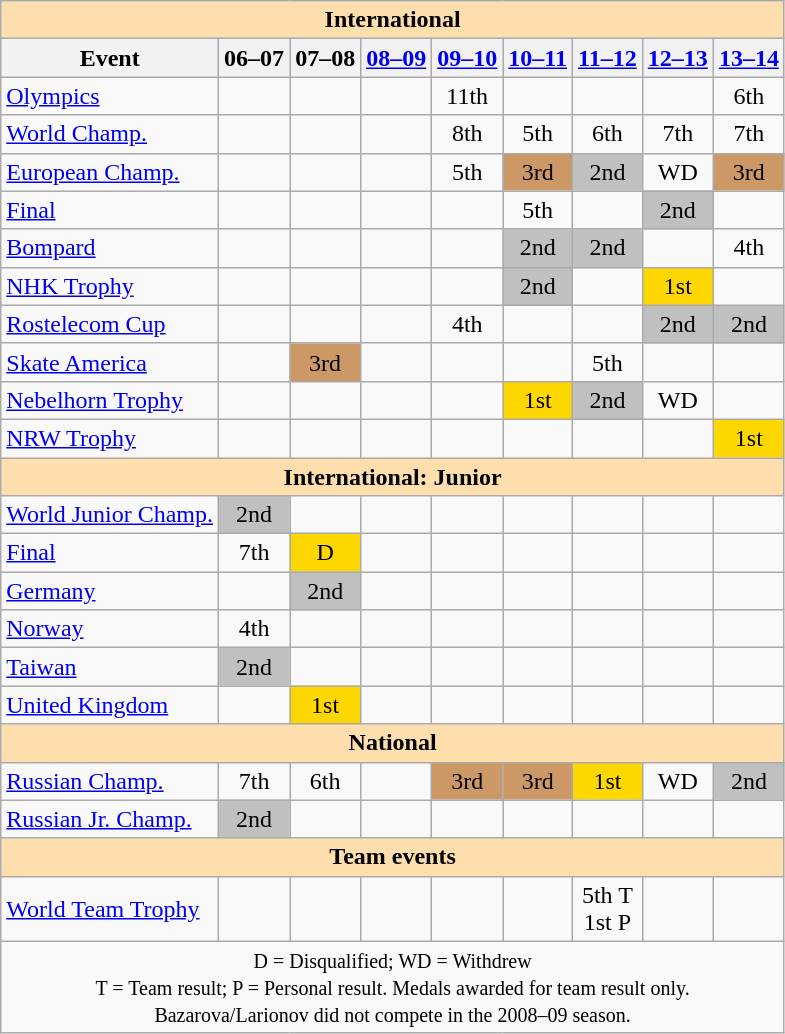<table class="wikitable" style="text-align:center">
<tr>
<th colspan="9" style="background-color: #ffdead; " align="center">International</th>
</tr>
<tr>
<th>Event</th>
<th>06–07</th>
<th>07–08</th>
<th><a href='#'>08–09</a></th>
<th><a href='#'>09–10</a></th>
<th><a href='#'>10–11</a></th>
<th><a href='#'>11–12</a></th>
<th><a href='#'>12–13</a></th>
<th><a href='#'>13–14</a></th>
</tr>
<tr>
<td align=left><a href='#'>Olympics</a></td>
<td></td>
<td></td>
<td></td>
<td>11th</td>
<td></td>
<td></td>
<td></td>
<td>6th</td>
</tr>
<tr>
<td align=left><a href='#'>World Champ.</a></td>
<td></td>
<td></td>
<td></td>
<td>8th</td>
<td>5th</td>
<td>6th</td>
<td>7th</td>
<td>7th</td>
</tr>
<tr>
<td align=left><a href='#'>European Champ.</a></td>
<td></td>
<td></td>
<td></td>
<td>5th</td>
<td bgcolor=cc9966>3rd</td>
<td bgcolor=silver>2nd</td>
<td>WD</td>
<td bgcolor=cc9966>3rd</td>
</tr>
<tr>
<td align=left> <a href='#'>Final</a></td>
<td></td>
<td></td>
<td></td>
<td></td>
<td>5th</td>
<td></td>
<td bgcolor=silver>2nd</td>
<td></td>
</tr>
<tr>
<td align=left> <a href='#'>Bompard</a></td>
<td></td>
<td></td>
<td></td>
<td></td>
<td bgcolor=silver>2nd</td>
<td bgcolor=silver>2nd</td>
<td></td>
<td>4th</td>
</tr>
<tr>
<td align=left> <a href='#'>NHK Trophy</a></td>
<td></td>
<td></td>
<td></td>
<td></td>
<td bgcolor=silver>2nd</td>
<td></td>
<td bgcolor=gold>1st</td>
<td></td>
</tr>
<tr>
<td align=left> <a href='#'>Rostelecom Cup</a></td>
<td></td>
<td></td>
<td></td>
<td>4th</td>
<td></td>
<td></td>
<td bgcolor=silver>2nd</td>
<td bgcolor=silver>2nd</td>
</tr>
<tr>
<td align=left> <a href='#'>Skate America</a></td>
<td></td>
<td bgcolor=cc9966>3rd</td>
<td></td>
<td></td>
<td></td>
<td>5th</td>
<td></td>
<td></td>
</tr>
<tr>
<td align=left><a href='#'>Nebelhorn Trophy</a></td>
<td></td>
<td></td>
<td></td>
<td></td>
<td bgcolor=gold>1st</td>
<td bgcolor=silver>2nd</td>
<td>WD</td>
<td></td>
</tr>
<tr>
<td align=left><a href='#'>NRW Trophy</a></td>
<td></td>
<td></td>
<td></td>
<td></td>
<td></td>
<td></td>
<td></td>
<td bgcolor=gold>1st</td>
</tr>
<tr>
<th colspan="9" style="background-color: #ffdead; " align="center">International: Junior</th>
</tr>
<tr>
<td align=left><a href='#'>World Junior Champ.</a></td>
<td bgcolor=silver>2nd</td>
<td></td>
<td></td>
<td></td>
<td></td>
<td></td>
<td></td>
<td></td>
</tr>
<tr>
<td align=left> <a href='#'>Final</a></td>
<td>7th</td>
<td bgcolor=gold> D</td>
<td></td>
<td></td>
<td></td>
<td></td>
<td></td>
<td></td>
</tr>
<tr>
<td align=left> <a href='#'>Germany</a></td>
<td></td>
<td bgcolor=silver>2nd</td>
<td></td>
<td></td>
<td></td>
<td></td>
<td></td>
<td></td>
</tr>
<tr>
<td align=left> <a href='#'>Norway</a></td>
<td>4th</td>
<td></td>
<td></td>
<td></td>
<td></td>
<td></td>
<td></td>
<td></td>
</tr>
<tr>
<td align=left> <a href='#'>Taiwan</a></td>
<td bgcolor=silver>2nd</td>
<td></td>
<td></td>
<td></td>
<td></td>
<td></td>
<td></td>
<td></td>
</tr>
<tr>
<td align=left> <a href='#'>United Kingdom</a></td>
<td></td>
<td bgcolor=gold>1st</td>
<td></td>
<td></td>
<td></td>
<td></td>
<td></td>
<td></td>
</tr>
<tr>
<th colspan="9" style="background-color: #ffdead; " align="center">National</th>
</tr>
<tr>
<td align=left><a href='#'>Russian Champ.</a></td>
<td>7th</td>
<td>6th</td>
<td></td>
<td bgcolor="cc9966">3rd</td>
<td bgcolor=cc9966>3rd</td>
<td bgcolor=gold>1st</td>
<td>WD</td>
<td bgcolor=silver>2nd</td>
</tr>
<tr>
<td align=left><a href='#'>Russian Jr. Champ.</a></td>
<td bgcolor=silver>2nd</td>
<td></td>
<td></td>
<td></td>
<td></td>
<td></td>
<td></td>
<td></td>
</tr>
<tr>
<th colspan="9" style="background-color: #ffdead; " align="center">Team events</th>
</tr>
<tr>
<td align=left><a href='#'>World Team Trophy</a></td>
<td></td>
<td></td>
<td></td>
<td></td>
<td></td>
<td>5th T <br>1st P</td>
<td></td>
<td></td>
</tr>
<tr>
<td colspan="9" align="center"><small> D = Disqualified; WD = Withdrew <br> T = Team result; P = Personal result. Medals awarded for team result only. <br> Bazarova/Larionov did not compete in the 2008–09 season. </small></td>
</tr>
</table>
